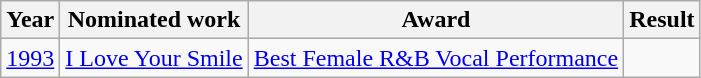<table class="wikitable">
<tr>
<th>Year</th>
<th>Nominated work</th>
<th>Award</th>
<th>Result</th>
</tr>
<tr>
<td><a href='#'>1993</a></td>
<td><a href='#'>I Love Your Smile</a></td>
<td><a href='#'>Best Female R&B Vocal Performance</a></td>
<td></td>
</tr>
</table>
